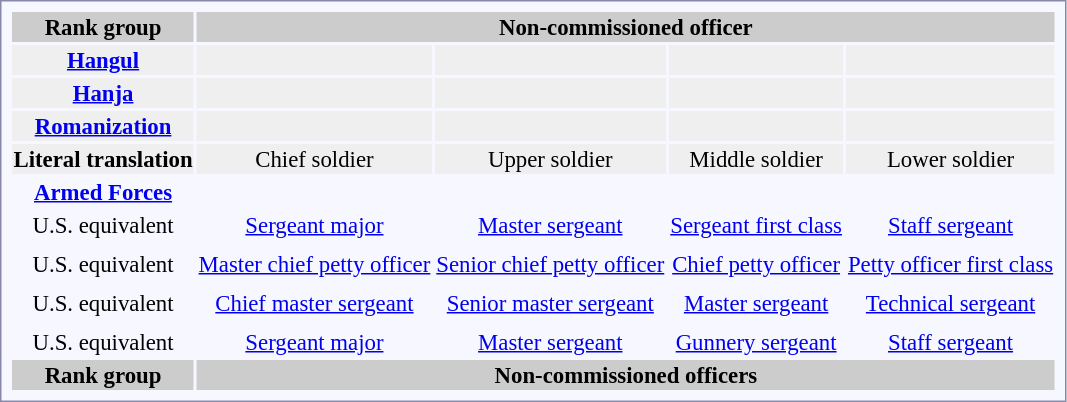<table style="border:1px solid #8888aa; background-color:#f7f8ff; padding:5px; font-size:95%; margin: 0px 12px 12px 0px;">
<tr style="background-color:#CCCCCC; text-align:center;">
<th>Rank group</th>
<th colspan=4>Non-commissioned officer</th>
</tr>
<tr style="text-align:center; background:#efefef;">
<th><a href='#'>Hangul</a></th>
<td></td>
<td></td>
<td></td>
<td></td>
</tr>
<tr style="text-align:center; background:#efefef;">
<th><a href='#'>Hanja</a></th>
<td></td>
<td></td>
<td></td>
<td></td>
</tr>
<tr style="text-align:center; background:#efefef;">
<th><a href='#'>Romanization</a></th>
<td></td>
<td></td>
<td></td>
<td></td>
</tr>
<tr style="text-align:center; background:#efefef;">
<th>Literal translation</th>
<td>Chief soldier</td>
<td>Upper soldier</td>
<td>Middle soldier</td>
<td>Lower soldier</td>
</tr>
<tr style="text-align:center;">
<td> <strong><a href='#'>Armed Forces</a></strong></td>
<td></td>
<td></td>
<td></td>
<td></td>
</tr>
<tr style="text-align:center;">
<td>U.S. equivalent<br></td>
<td><a href='#'>Sergeant major</a></td>
<td><a href='#'>Master sergeant</a></td>
<td><a href='#'>Sergeant first class</a></td>
<td><a href='#'>Staff sergeant</a></td>
</tr>
<tr style="text-align:center;">
<td colspan=5></td>
</tr>
<tr style="text-align:center;">
<td>U.S. equivalent<br></td>
<td><a href='#'>Master chief petty officer</a></td>
<td><a href='#'>Senior chief petty officer</a></td>
<td><a href='#'>Chief petty officer</a></td>
<td><a href='#'>Petty officer first class</a></td>
</tr>
<tr style="text-align:center;">
<td colspan=5></td>
</tr>
<tr style="text-align:center;">
<td>U.S. equivalent<br></td>
<td><a href='#'>Chief master sergeant</a></td>
<td><a href='#'>Senior master sergeant</a></td>
<td><a href='#'>Master sergeant</a></td>
<td><a href='#'>Technical sergeant</a></td>
</tr>
<tr style="text-align:center;">
<td colspan=5></td>
</tr>
<tr style="text-align:center;">
<td>U.S. equivalent<br></td>
<td><a href='#'>Sergeant major</a></td>
<td><a href='#'>Master sergeant</a></td>
<td><a href='#'>Gunnery sergeant</a></td>
<td><a href='#'>Staff sergeant</a></td>
</tr>
<tr style="background-color:#CCCCCC; text-align:center;">
<th>Rank group</th>
<th colspan=4>Non-commissioned officers</th>
</tr>
</table>
